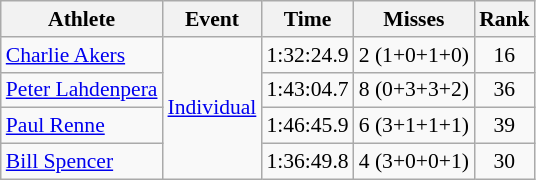<table class=wikitable style=font-size:90%;text-align:center>
<tr>
<th>Athlete</th>
<th>Event</th>
<th>Time</th>
<th>Misses</th>
<th>Rank</th>
</tr>
<tr>
<td align=left><a href='#'>Charlie Akers</a></td>
<td align=left rowspan=4><a href='#'>Individual</a></td>
<td>1:32:24.9</td>
<td>2 (1+0+1+0)</td>
<td>16</td>
</tr>
<tr>
<td align=left><a href='#'>Peter Lahdenpera</a></td>
<td>1:43:04.7</td>
<td>8 (0+3+3+2)</td>
<td>36</td>
</tr>
<tr>
<td align=left><a href='#'>Paul Renne</a></td>
<td>1:46:45.9</td>
<td>6 (3+1+1+1)</td>
<td>39</td>
</tr>
<tr>
<td align=left><a href='#'>Bill Spencer</a></td>
<td>1:36:49.8</td>
<td>4 (3+0+0+1)</td>
<td>30</td>
</tr>
</table>
